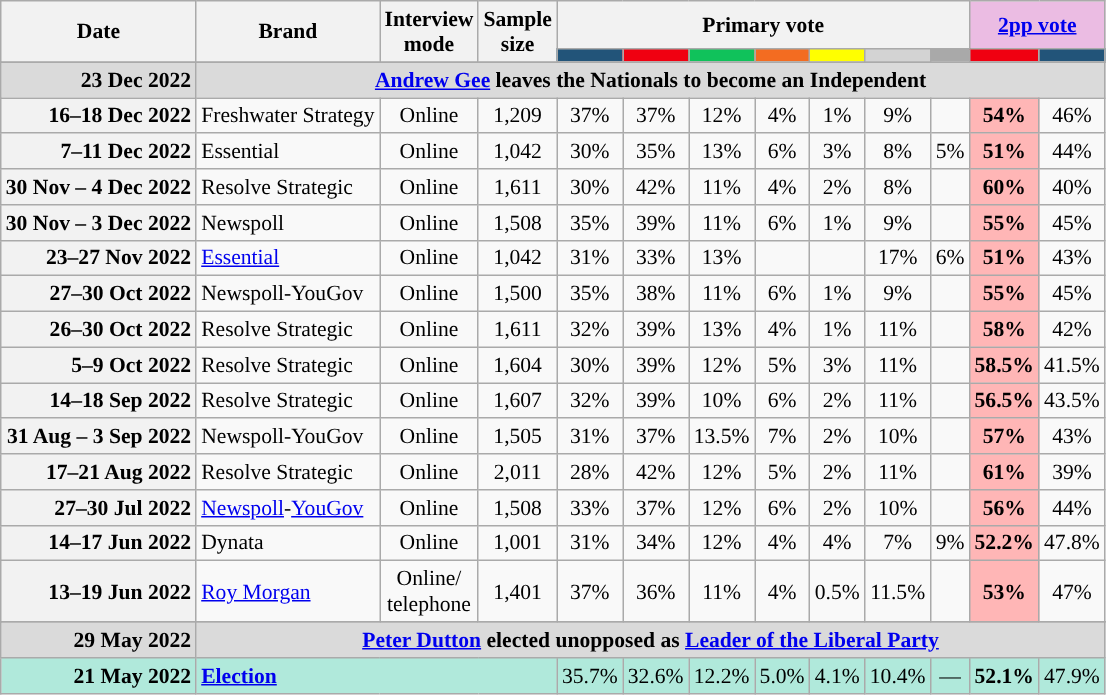<table class="wikitable sortable mw-collapsible nowrap tpl-blanktable" style="text-align:center;font-size:90%">
<tr>
<th rowspan=2>Date</th>
<th rowspan=2>Brand</th>
<th rowspan=2 class=unsortable>Interview<br>mode</th>
<th rowspan=2 class=unsortable>Sample<br>size</th>
<th colspan="7">Primary vote</th>
<th colspan=2 class=unsortable style=background:#ebbce3><a href='#'>2pp vote</a></th>
</tr>
<tr>
<th class="unsortable" style=background:#225479></th>
<th class="unsortable" style="background:#F00011"></th>
<th class=unsortable style=background:#10C25B></th>
<th class=unsortable style=background:#f36c21></th>
<th class=unsortable style=background:yellow></th>
<th class=unsortable style=background:lightgray></th>
<th class=unsortable style=background:darkgrey></th>
<th class="unsortable" style="background:#F00011"></th>
<th class="unsortable" style=background:#225479></th>
</tr>
<tr>
</tr>
<tr style=background:#DADADA;font-weight:bold>
<td style=text-align:right data-sort-value=1-April-2023>23 Dec 2022</td>
<td colspan=12><a href='#'>Andrew Gee</a> leaves the Nationals to become an Independent</td>
</tr>
<tr>
<th style=text-align:right>16–18 Dec 2022</th>
<td style="text-align:left">Freshwater Strategy</td>
<td>Online</td>
<td>1,209</td>
<td>37%</td>
<td>37%</td>
<td>12%</td>
<td>4%</td>
<td>1%</td>
<td>9%</td>
<td></td>
<th style=background:#FFB6B6>54%</th>
<td>46%</td>
</tr>
<tr>
<th style=text-align:right>7–11 Dec 2022</th>
<td style="text-align:left">Essential</td>
<td>Online</td>
<td>1,042</td>
<td>30%</td>
<td>35%</td>
<td>13%</td>
<td>6%</td>
<td>3%</td>
<td>8%</td>
<td>5%</td>
<th style=background:#FFB6B6>51%</th>
<td>44%</td>
</tr>
<tr>
<th style=text-align:right>30 Nov – 4 Dec 2022</th>
<td style="text-align:left">Resolve Strategic</td>
<td>Online</td>
<td>1,611</td>
<td>30%</td>
<td>42%</td>
<td>11%</td>
<td>4%</td>
<td>2%</td>
<td>8%</td>
<td></td>
<th style=background:#FFB6B6>60%</th>
<td>40%</td>
</tr>
<tr>
<th style=text-align:right>30 Nov – 3 Dec 2022</th>
<td style="text-align:left">Newspoll</td>
<td>Online</td>
<td>1,508</td>
<td>35%</td>
<td>39%</td>
<td>11%</td>
<td>6%</td>
<td>1%</td>
<td>9%</td>
<td></td>
<th style=background:#FFB6B6>55%</th>
<td>45%</td>
</tr>
<tr>
<th style=text-align:right>23–27 Nov 2022</th>
<td style="text-align:left"><a href='#'>Essential</a></td>
<td>Online</td>
<td>1,042</td>
<td>31%</td>
<td>33%</td>
<td>13%</td>
<td></td>
<td></td>
<td>17%</td>
<td>6%</td>
<th style=background:#FFB6B6>51%</th>
<td>43%</td>
</tr>
<tr>
<th style=text-align:right>27–30 Oct 2022</th>
<td style="text-align:left;">Newspoll-YouGov</td>
<td>Online</td>
<td>1,500</td>
<td>35%</td>
<td>38%</td>
<td>11%</td>
<td>6%</td>
<td>1%</td>
<td>9%</td>
<td></td>
<th style=background:#FFB6B6>55%</th>
<td>45%</td>
</tr>
<tr>
<th style=text-align:right>26–30 Oct 2022</th>
<td style="text-align:left">Resolve Strategic</td>
<td>Online</td>
<td>1,611</td>
<td>32%</td>
<td>39%</td>
<td>13%</td>
<td>4%</td>
<td>1%</td>
<td>11%</td>
<td></td>
<th style=background:#FFB6B6>58%</th>
<td>42%</td>
</tr>
<tr>
<th style=text-align:right>5–9 Oct 2022</th>
<td style="text-align:left;">Resolve Strategic</td>
<td>Online</td>
<td>1,604</td>
<td>30%</td>
<td>39%</td>
<td>12%</td>
<td>5%</td>
<td>3%</td>
<td>11%</td>
<td></td>
<th style=background:#FFB6B6>58.5%</th>
<td>41.5%</td>
</tr>
<tr>
<th style=text-align:right data-sort-value=03-September-2022>14–18 Sep 2022</th>
<td style="text-align:left;">Resolve Strategic</td>
<td>Online</td>
<td>1,607</td>
<td>32%</td>
<td>39%</td>
<td>10%</td>
<td>6%</td>
<td>2%</td>
<td>11%</td>
<td></td>
<th style=background:#FFB6B6>56.5%</th>
<td>43.5%</td>
</tr>
<tr>
<th style=text-align:right data-sort-value=03-September-2022>31 Aug – 3 Sep 2022</th>
<td style="text-align:left;">Newspoll-YouGov</td>
<td>Online</td>
<td>1,505</td>
<td>31%</td>
<td>37%</td>
<td>13.5%</td>
<td>7%</td>
<td>2%</td>
<td>10%</td>
<td></td>
<th style=background:#FFB6B6>57%</th>
<td>43%</td>
</tr>
<tr>
<th style=text-align:right data-sort-value=22-August-2022>17–21 Aug 2022</th>
<td style="text-align:left;">Resolve Strategic</td>
<td>Online</td>
<td>2,011</td>
<td>28%</td>
<td>42%</td>
<td>12%</td>
<td>5%</td>
<td>2%</td>
<td>11%</td>
<td></td>
<th style=background:#FFB6B6>61%</th>
<td>39%</td>
</tr>
<tr>
<th style=text-align:right data-sort-value=30-July-2022>27–30 Jul 2022</th>
<td style="text-align:left;"><a href='#'>Newspoll</a>-<a href='#'>YouGov</a></td>
<td>Online</td>
<td>1,508</td>
<td>33%</td>
<td>37%</td>
<td>12%</td>
<td>6%</td>
<td>2%</td>
<td>10%</td>
<td></td>
<th style=background:#FFB6B6>56%</th>
<td>44%</td>
</tr>
<tr>
<th style=text-align:right data-sort-value=17-June-2022>14–17 Jun 2022</th>
<td style="text-align:left;">Dynata</td>
<td>Online</td>
<td>1,001</td>
<td>31%</td>
<td>34%</td>
<td>12%</td>
<td>4%</td>
<td>4%</td>
<td>7%</td>
<td>9%</td>
<th style=background:#FFB6B6>52.2%</th>
<td>47.8%</td>
</tr>
<tr>
<th style=text-align:right data-sort-value=19-June-2022>13–19 Jun 2022</th>
<td style="text-align:left;"><a href='#'>Roy Morgan</a></td>
<td>Online/<br>telephone</td>
<td>1,401</td>
<td>37%</td>
<td>36%</td>
<td>11%</td>
<td>4%</td>
<td>0.5%</td>
<td>11.5%</td>
<td></td>
<th style=background:#FFB6B6>53%</th>
<td>47%</td>
</tr>
<tr>
</tr>
<tr style=background:#DADADA;font-weight:bold>
<td style=text-align:right data-sort-value=29-May-2022>29 May 2022</td>
<td colspan=12><a href='#'>Peter Dutton</a> elected unopposed as <a href='#'>Leader of the Liberal Party</a></td>
</tr>
<tr style=background:#b0e9db>
<td style=text-align:right data-sort-value=21-May-2022><strong>21 May 2022</strong></td>
<td colspan=3 style=text-align:left><strong><a href='#'>Election</a></strong></td>
<td>35.7%</td>
<td>32.6%</td>
<td>12.2%</td>
<td>5.0%</td>
<td>4.1%</td>
<td>10.4%</td>
<td>—</td>
<td><strong>52.1%</strong></td>
<td>47.9%</td>
</tr>
</table>
